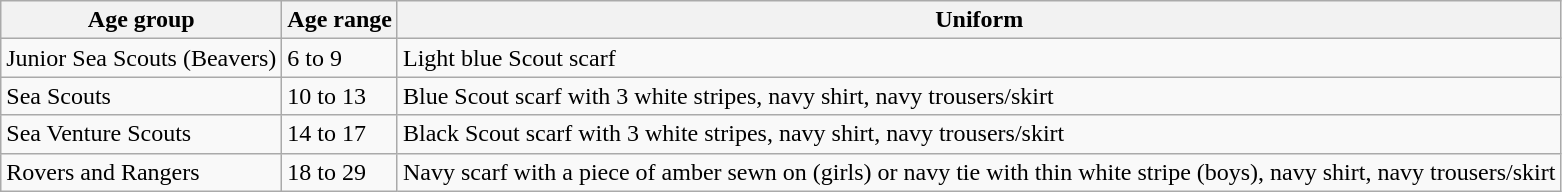<table class="wikitable">
<tr>
<th>Age group</th>
<th>Age range</th>
<th>Uniform</th>
</tr>
<tr>
<td>Junior Sea Scouts (Beavers)</td>
<td>6 to 9</td>
<td>Light blue Scout scarf</td>
</tr>
<tr>
<td>Sea Scouts</td>
<td>10 to 13</td>
<td>Blue Scout scarf with 3 white stripes, navy shirt, navy trousers/skirt</td>
</tr>
<tr>
<td>Sea Venture Scouts</td>
<td>14 to 17</td>
<td>Black Scout scarf with 3 white stripes, navy shirt, navy trousers/skirt</td>
</tr>
<tr>
<td>Rovers and Rangers</td>
<td>18 to 29</td>
<td>Navy scarf with a piece of amber sewn on (girls) or navy tie with thin white stripe (boys), navy shirt, navy trousers/skirt</td>
</tr>
</table>
